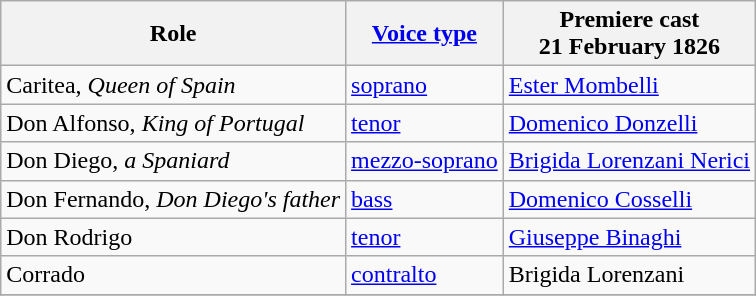<table class="wikitable">
<tr>
<th>Role</th>
<th><a href='#'>Voice type</a></th>
<th>Premiere cast<br>21 February 1826<br></th>
</tr>
<tr>
<td>Caritea, <em>Queen of Spain</em></td>
<td><a href='#'>soprano</a></td>
<td><a href='#'>Ester Mombelli</a></td>
</tr>
<tr>
<td>Don Alfonso, <em>King of Portugal</em></td>
<td><a href='#'>tenor</a></td>
<td><a href='#'>Domenico Donzelli</a></td>
</tr>
<tr>
<td>Don Diego, <em>a Spaniard</em></td>
<td><a href='#'>mezzo-soprano</a></td>
<td><a href='#'>Brigida Lorenzani Nerici</a></td>
</tr>
<tr>
<td>Don Fernando, <em>Don Diego's father</em></td>
<td><a href='#'>bass</a></td>
<td><a href='#'>Domenico Cosselli</a></td>
</tr>
<tr>
<td>Don Rodrigo</td>
<td><a href='#'>tenor</a></td>
<td><a href='#'>Giuseppe Binaghi</a></td>
</tr>
<tr>
<td>Corrado</td>
<td><a href='#'>contralto</a></td>
<td>Brigida Lorenzani</td>
</tr>
<tr>
</tr>
</table>
